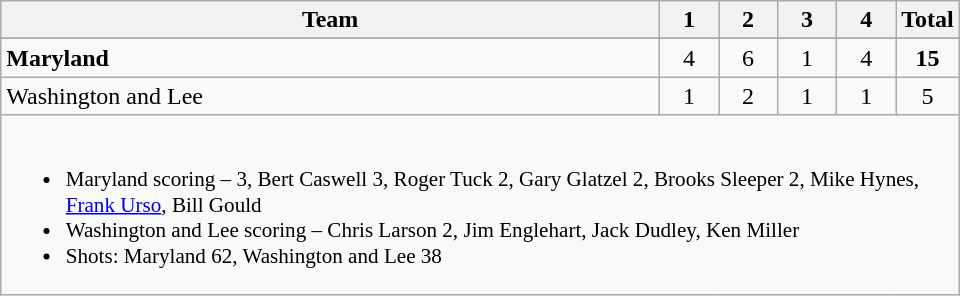<table class="wikitable" style="text-align:center; max-width:40em">
<tr>
<th>Team</th>
<th style="width:2em">1</th>
<th style="width:2em">2</th>
<th style="width:2em">3</th>
<th style="width:2em">4</th>
<th style="width:2em">Total</th>
</tr>
<tr>
</tr>
<tr>
<td style="text-align:left"><strong>Maryland</strong></td>
<td>4</td>
<td>6</td>
<td>1</td>
<td>4</td>
<td><strong>15</strong></td>
</tr>
<tr>
<td style="text-align:left">Washington and Lee</td>
<td>1</td>
<td>2</td>
<td>1</td>
<td>1</td>
<td>5</td>
</tr>
<tr>
<td colspan=6 style="text-align:left; font-size:88%;"><br><ul><li>Maryland scoring –  3, Bert Caswell 3, Roger Tuck 2, Gary Glatzel 2, Brooks Sleeper 2, Mike Hynes, <a href='#'>Frank Urso</a>, Bill Gould</li><li>Washington and Lee scoring – Chris Larson 2, Jim Englehart, Jack Dudley, Ken Miller</li><li>Shots: Maryland 62, Washington and Lee 38</li></ul></td>
</tr>
</table>
